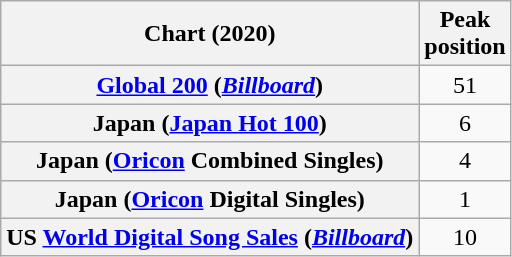<table class="wikitable sortable plainrowheaders" style="text-align:center">
<tr>
<th scope="col">Chart (2020)</th>
<th scope="col">Peak<br>position</th>
</tr>
<tr>
<th scope="row"><a href='#'>Global 200</a> (<em><a href='#'>Billboard</a></em>)</th>
<td>51</td>
</tr>
<tr>
<th scope="row">Japan (<a href='#'>Japan Hot 100</a>)</th>
<td>6</td>
</tr>
<tr>
<th scope="row">Japan (<a href='#'>Oricon</a> Combined Singles)</th>
<td>4</td>
</tr>
<tr>
<th scope="row">Japan (<a href='#'>Oricon</a> Digital Singles)</th>
<td>1</td>
</tr>
<tr>
<th scope="row">US <a href='#'>World Digital Song Sales</a> (<em><a href='#'>Billboard</a></em>)</th>
<td>10</td>
</tr>
</table>
